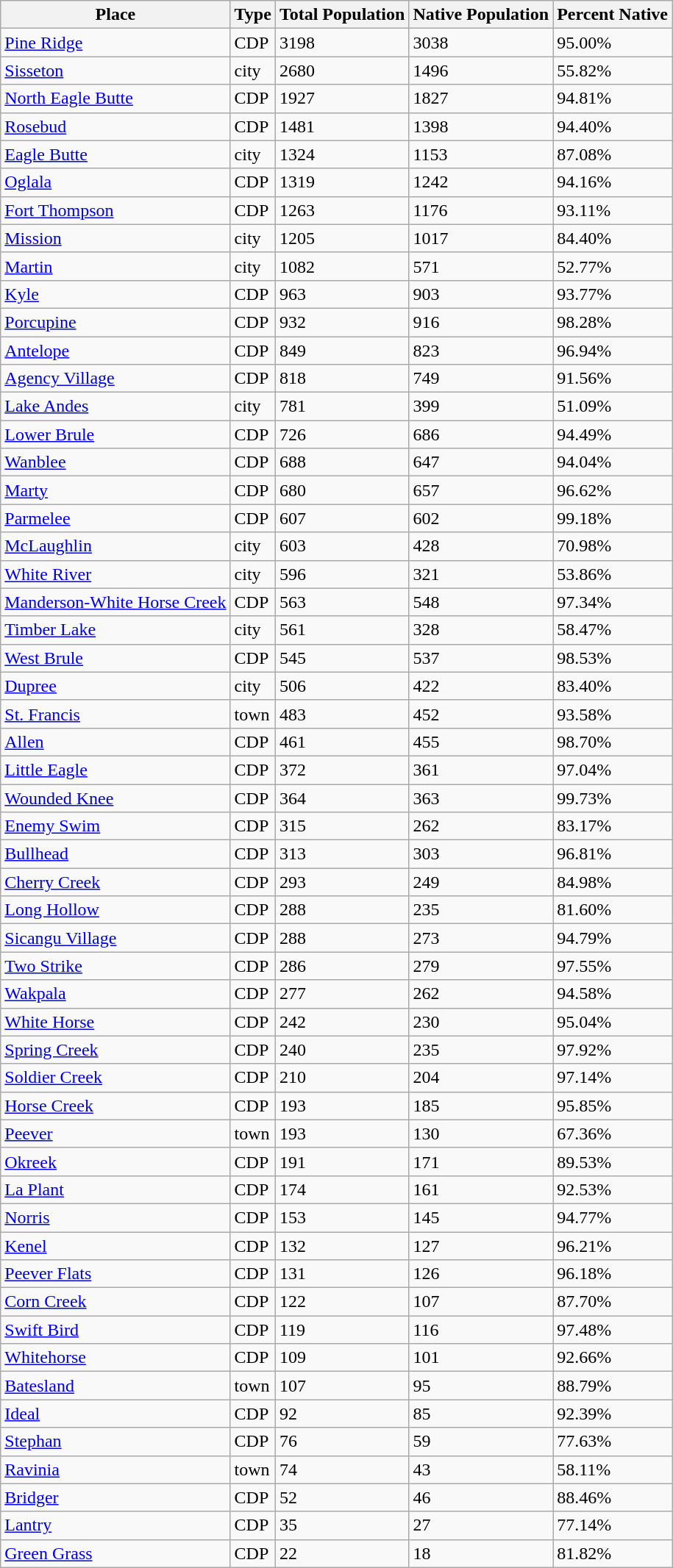<table class="wikitable sortable">
<tr>
<th>Place</th>
<th>Type</th>
<th>Total Population</th>
<th>Native Population</th>
<th>Percent Native</th>
</tr>
<tr>
<td><a href='#'>Pine Ridge</a></td>
<td>CDP</td>
<td>3198</td>
<td>3038</td>
<td>95.00%</td>
</tr>
<tr>
<td><a href='#'>Sisseton</a></td>
<td>city</td>
<td>2680</td>
<td>1496</td>
<td>55.82%</td>
</tr>
<tr>
<td><a href='#'>North Eagle Butte</a></td>
<td>CDP</td>
<td>1927</td>
<td>1827</td>
<td>94.81%</td>
</tr>
<tr>
<td><a href='#'>Rosebud</a></td>
<td>CDP</td>
<td>1481</td>
<td>1398</td>
<td>94.40%</td>
</tr>
<tr>
<td><a href='#'>Eagle Butte</a></td>
<td>city</td>
<td>1324</td>
<td>1153</td>
<td>87.08%</td>
</tr>
<tr>
<td><a href='#'>Oglala</a></td>
<td>CDP</td>
<td>1319</td>
<td>1242</td>
<td>94.16%</td>
</tr>
<tr>
<td><a href='#'>Fort Thompson</a></td>
<td>CDP</td>
<td>1263</td>
<td>1176</td>
<td>93.11%</td>
</tr>
<tr>
<td><a href='#'>Mission</a></td>
<td>city</td>
<td>1205</td>
<td>1017</td>
<td>84.40%</td>
</tr>
<tr>
<td><a href='#'>Martin</a></td>
<td>city</td>
<td>1082</td>
<td>571</td>
<td>52.77%</td>
</tr>
<tr>
<td><a href='#'>Kyle</a></td>
<td>CDP</td>
<td>963</td>
<td>903</td>
<td>93.77%</td>
</tr>
<tr>
<td><a href='#'>Porcupine</a></td>
<td>CDP</td>
<td>932</td>
<td>916</td>
<td>98.28%</td>
</tr>
<tr>
<td><a href='#'>Antelope</a></td>
<td>CDP</td>
<td>849</td>
<td>823</td>
<td>96.94%</td>
</tr>
<tr>
<td><a href='#'>Agency Village</a></td>
<td>CDP</td>
<td>818</td>
<td>749</td>
<td>91.56%</td>
</tr>
<tr>
<td><a href='#'>Lake Andes</a></td>
<td>city</td>
<td>781</td>
<td>399</td>
<td>51.09%</td>
</tr>
<tr>
<td><a href='#'>Lower Brule</a></td>
<td>CDP</td>
<td>726</td>
<td>686</td>
<td>94.49%</td>
</tr>
<tr>
<td><a href='#'>Wanblee</a></td>
<td>CDP</td>
<td>688</td>
<td>647</td>
<td>94.04%</td>
</tr>
<tr>
<td><a href='#'>Marty</a></td>
<td>CDP</td>
<td>680</td>
<td>657</td>
<td>96.62%</td>
</tr>
<tr>
<td><a href='#'>Parmelee</a></td>
<td>CDP</td>
<td>607</td>
<td>602</td>
<td>99.18%</td>
</tr>
<tr>
<td><a href='#'>McLaughlin</a></td>
<td>city</td>
<td>603</td>
<td>428</td>
<td>70.98%</td>
</tr>
<tr>
<td><a href='#'>White River</a></td>
<td>city</td>
<td>596</td>
<td>321</td>
<td>53.86%</td>
</tr>
<tr>
<td><a href='#'>Manderson-White Horse Creek</a></td>
<td>CDP</td>
<td>563</td>
<td>548</td>
<td>97.34%</td>
</tr>
<tr>
<td><a href='#'>Timber Lake</a></td>
<td>city</td>
<td>561</td>
<td>328</td>
<td>58.47%</td>
</tr>
<tr>
<td><a href='#'>West Brule</a></td>
<td>CDP</td>
<td>545</td>
<td>537</td>
<td>98.53%</td>
</tr>
<tr>
<td><a href='#'>Dupree</a></td>
<td>city</td>
<td>506</td>
<td>422</td>
<td>83.40%</td>
</tr>
<tr>
<td><a href='#'>St. Francis</a></td>
<td>town</td>
<td>483</td>
<td>452</td>
<td>93.58%</td>
</tr>
<tr>
<td><a href='#'>Allen</a></td>
<td>CDP</td>
<td>461</td>
<td>455</td>
<td>98.70%</td>
</tr>
<tr>
<td><a href='#'>Little Eagle</a></td>
<td>CDP</td>
<td>372</td>
<td>361</td>
<td>97.04%</td>
</tr>
<tr>
<td><a href='#'>Wounded Knee</a></td>
<td>CDP</td>
<td>364</td>
<td>363</td>
<td>99.73%</td>
</tr>
<tr>
<td><a href='#'>Enemy Swim</a></td>
<td>CDP</td>
<td>315</td>
<td>262</td>
<td>83.17%</td>
</tr>
<tr>
<td><a href='#'>Bullhead</a></td>
<td>CDP</td>
<td>313</td>
<td>303</td>
<td>96.81%</td>
</tr>
<tr>
<td><a href='#'>Cherry Creek</a></td>
<td>CDP</td>
<td>293</td>
<td>249</td>
<td>84.98%</td>
</tr>
<tr>
<td><a href='#'>Long Hollow</a></td>
<td>CDP</td>
<td>288</td>
<td>235</td>
<td>81.60%</td>
</tr>
<tr>
<td><a href='#'>Sicangu Village</a></td>
<td>CDP</td>
<td>288</td>
<td>273</td>
<td>94.79%</td>
</tr>
<tr>
<td><a href='#'>Two Strike</a></td>
<td>CDP</td>
<td>286</td>
<td>279</td>
<td>97.55%</td>
</tr>
<tr>
<td><a href='#'>Wakpala</a></td>
<td>CDP</td>
<td>277</td>
<td>262</td>
<td>94.58%</td>
</tr>
<tr>
<td><a href='#'>White Horse</a></td>
<td>CDP</td>
<td>242</td>
<td>230</td>
<td>95.04%</td>
</tr>
<tr>
<td><a href='#'>Spring Creek</a></td>
<td>CDP</td>
<td>240</td>
<td>235</td>
<td>97.92%</td>
</tr>
<tr>
<td><a href='#'>Soldier Creek</a></td>
<td>CDP</td>
<td>210</td>
<td>204</td>
<td>97.14%</td>
</tr>
<tr>
<td><a href='#'>Horse Creek</a></td>
<td>CDP</td>
<td>193</td>
<td>185</td>
<td>95.85%</td>
</tr>
<tr>
<td><a href='#'>Peever</a></td>
<td>town</td>
<td>193</td>
<td>130</td>
<td>67.36%</td>
</tr>
<tr>
<td><a href='#'>Okreek</a></td>
<td>CDP</td>
<td>191</td>
<td>171</td>
<td>89.53%</td>
</tr>
<tr>
<td><a href='#'>La Plant</a></td>
<td>CDP</td>
<td>174</td>
<td>161</td>
<td>92.53%</td>
</tr>
<tr>
<td><a href='#'>Norris</a></td>
<td>CDP</td>
<td>153</td>
<td>145</td>
<td>94.77%</td>
</tr>
<tr>
<td><a href='#'>Kenel</a></td>
<td>CDP</td>
<td>132</td>
<td>127</td>
<td>96.21%</td>
</tr>
<tr>
<td><a href='#'>Peever Flats</a></td>
<td>CDP</td>
<td>131</td>
<td>126</td>
<td>96.18%</td>
</tr>
<tr>
<td><a href='#'>Corn Creek</a></td>
<td>CDP</td>
<td>122</td>
<td>107</td>
<td>87.70%</td>
</tr>
<tr>
<td><a href='#'>Swift Bird</a></td>
<td>CDP</td>
<td>119</td>
<td>116</td>
<td>97.48%</td>
</tr>
<tr>
<td><a href='#'>Whitehorse</a></td>
<td>CDP</td>
<td>109</td>
<td>101</td>
<td>92.66%</td>
</tr>
<tr>
<td><a href='#'>Batesland</a></td>
<td>town</td>
<td>107</td>
<td>95</td>
<td>88.79%</td>
</tr>
<tr>
<td><a href='#'>Ideal</a></td>
<td>CDP</td>
<td>92</td>
<td>85</td>
<td>92.39%</td>
</tr>
<tr>
<td><a href='#'>Stephan</a></td>
<td>CDP</td>
<td>76</td>
<td>59</td>
<td>77.63%</td>
</tr>
<tr>
<td><a href='#'>Ravinia</a></td>
<td>town</td>
<td>74</td>
<td>43</td>
<td>58.11%</td>
</tr>
<tr>
<td><a href='#'>Bridger</a></td>
<td>CDP</td>
<td>52</td>
<td>46</td>
<td>88.46%</td>
</tr>
<tr>
<td><a href='#'>Lantry</a></td>
<td>CDP</td>
<td>35</td>
<td>27</td>
<td>77.14%</td>
</tr>
<tr>
<td><a href='#'>Green Grass</a></td>
<td>CDP</td>
<td>22</td>
<td>18</td>
<td>81.82%</td>
</tr>
</table>
